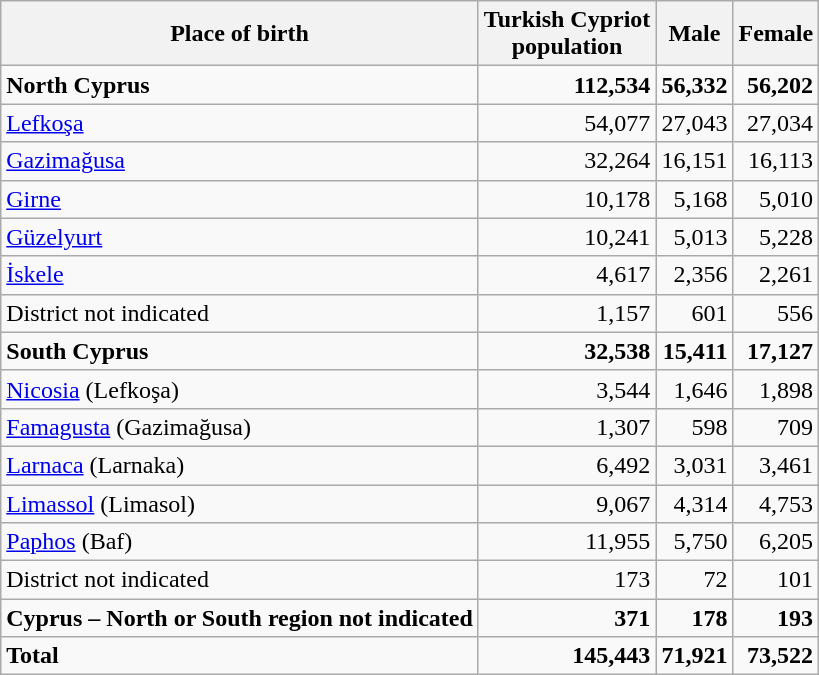<table class="wikitable" style="text-align:right">
<tr>
<th>Place of birth</th>
<th>Turkish Cypriot<br> population</th>
<th>Male</th>
<th>Female</th>
</tr>
<tr>
<td align="left"><strong>North Cyprus</strong></td>
<td><strong>112,534</strong></td>
<td><strong>56,332</strong></td>
<td><strong>56,202</strong></td>
</tr>
<tr>
<td align="left"><a href='#'>Lefkoşa</a></td>
<td>54,077</td>
<td>27,043</td>
<td>27,034</td>
</tr>
<tr>
<td align="left"><a href='#'>Gazimağusa</a></td>
<td>32,264</td>
<td>16,151</td>
<td>16,113</td>
</tr>
<tr>
<td align="left"><a href='#'>Girne</a></td>
<td>10,178</td>
<td>5,168</td>
<td>5,010</td>
</tr>
<tr>
<td align="left"><a href='#'>Güzelyurt</a></td>
<td>10,241</td>
<td>5,013</td>
<td>5,228</td>
</tr>
<tr>
<td align="left"><a href='#'>İskele</a></td>
<td>4,617</td>
<td>2,356</td>
<td>2,261</td>
</tr>
<tr>
<td align="left">District not indicated</td>
<td>1,157</td>
<td>601</td>
<td>556</td>
</tr>
<tr style="background-color:ltgray">
<td align="left"><strong>South Cyprus</strong></td>
<td><strong>32,538</strong></td>
<td><strong>15,411</strong></td>
<td><strong>17,127</strong></td>
</tr>
<tr>
<td align="left"><a href='#'>Nicosia</a> (Lefkoşa)</td>
<td>3,544</td>
<td>1,646</td>
<td>1,898</td>
</tr>
<tr>
<td align="left"><a href='#'>Famagusta</a> (Gazimağusa)</td>
<td>1,307</td>
<td>598</td>
<td>709</td>
</tr>
<tr>
<td align="left"><a href='#'>Larnaca</a> (Larnaka)</td>
<td>6,492</td>
<td>3,031</td>
<td>3,461</td>
</tr>
<tr>
<td align="left"><a href='#'>Limassol</a> (Limasol)</td>
<td>9,067</td>
<td>4,314</td>
<td>4,753</td>
</tr>
<tr>
<td align="left"><a href='#'>Paphos</a> (Baf)</td>
<td>11,955</td>
<td>5,750</td>
<td>6,205</td>
</tr>
<tr>
<td align="left">District not indicated</td>
<td>173</td>
<td>72</td>
<td>101</td>
</tr>
<tr>
<td align="left"><strong>Cyprus – North or South region not indicated</strong></td>
<td><strong>371</strong></td>
<td><strong>178</strong></td>
<td><strong>193</strong></td>
</tr>
<tr>
<td align="left"><strong>Total</strong></td>
<td><strong>145,443</strong></td>
<td><strong>71,921</strong></td>
<td><strong>73,522</strong></td>
</tr>
</table>
